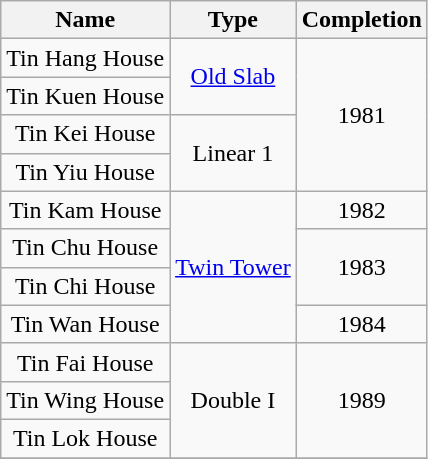<table class="wikitable" style="text-align: center">
<tr>
<th>Name</th>
<th>Type</th>
<th>Completion</th>
</tr>
<tr>
<td>Tin Hang House</td>
<td rowspan="2"><a href='#'>Old Slab</a></td>
<td rowspan="4">1981</td>
</tr>
<tr>
<td>Tin Kuen House</td>
</tr>
<tr>
<td>Tin Kei House</td>
<td rowspan="2">Linear 1</td>
</tr>
<tr>
<td>Tin Yiu House</td>
</tr>
<tr>
<td>Tin Kam House</td>
<td rowspan="4"><a href='#'>Twin Tower</a></td>
<td>1982</td>
</tr>
<tr>
<td>Tin Chu House</td>
<td rowspan="2">1983</td>
</tr>
<tr>
<td>Tin Chi House</td>
</tr>
<tr>
<td>Tin Wan House</td>
<td>1984</td>
</tr>
<tr>
<td>Tin Fai House</td>
<td rowspan="3">Double I</td>
<td rowspan="3">1989</td>
</tr>
<tr>
<td>Tin Wing House</td>
</tr>
<tr>
<td>Tin Lok House</td>
</tr>
<tr>
</tr>
</table>
